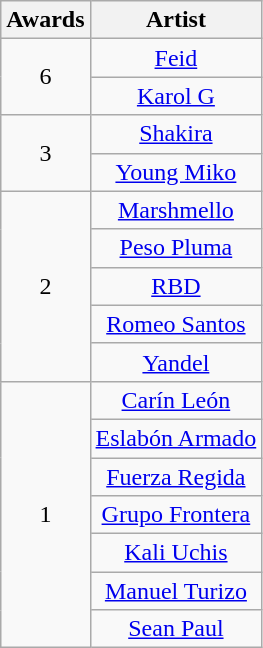<table class="wikitable" rowspan="2" style="text-align:center;">
<tr>
<th scope="col">Awards</th>
<th scope="col">Artist</th>
</tr>
<tr>
<td rowspan="2">6</td>
<td><a href='#'>Feid</a></td>
</tr>
<tr>
<td><a href='#'>Karol G</a></td>
</tr>
<tr>
<td rowspan="2">3</td>
<td><a href='#'>Shakira</a></td>
</tr>
<tr>
<td><a href='#'>Young Miko</a></td>
</tr>
<tr>
<td rowspan="5">2</td>
<td><a href='#'>Marshmello</a></td>
</tr>
<tr>
<td><a href='#'>Peso Pluma</a></td>
</tr>
<tr>
<td><a href='#'>RBD</a></td>
</tr>
<tr>
<td><a href='#'>Romeo Santos</a></td>
</tr>
<tr>
<td><a href='#'>Yandel</a></td>
</tr>
<tr>
<td rowspan="7">1</td>
<td><a href='#'>Carín León</a></td>
</tr>
<tr>
<td><a href='#'>Eslabón Armado</a></td>
</tr>
<tr>
<td><a href='#'>Fuerza Regida</a></td>
</tr>
<tr>
<td><a href='#'>Grupo Frontera</a></td>
</tr>
<tr>
<td><a href='#'>Kali Uchis</a></td>
</tr>
<tr>
<td><a href='#'>Manuel Turizo</a></td>
</tr>
<tr>
<td><a href='#'>Sean Paul</a></td>
</tr>
</table>
